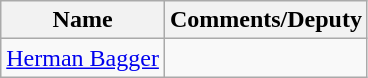<table class="wikitable">
<tr>
<th>Name</th>
<th>Comments/Deputy</th>
</tr>
<tr>
<td><a href='#'>Herman Bagger</a></td>
<td></td>
</tr>
</table>
